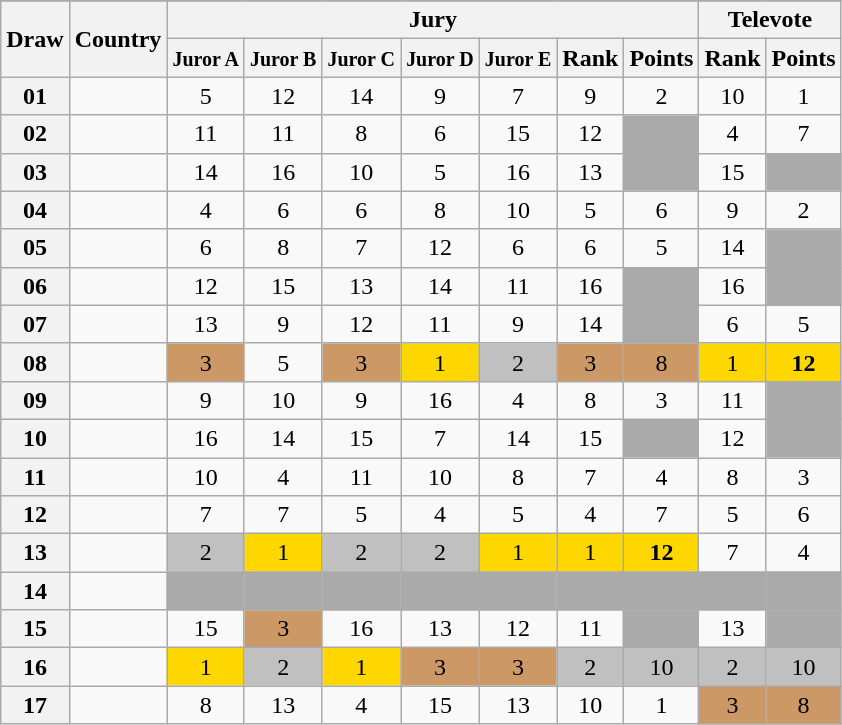<table class="sortable wikitable collapsible plainrowheaders" style="text-align:center;">
<tr>
</tr>
<tr>
<th scope="col" rowspan="2">Draw</th>
<th scope="col" rowspan="2">Country</th>
<th scope="col" colspan="7">Jury</th>
<th scope="col" colspan="2">Televote</th>
</tr>
<tr>
<th scope="col"><small>Juror A</small></th>
<th scope="col"><small>Juror B</small></th>
<th scope="col"><small>Juror C</small></th>
<th scope="col"><small>Juror D</small></th>
<th scope="col"><small>Juror E</small></th>
<th scope="col">Rank</th>
<th scope="col">Points</th>
<th scope="col">Rank</th>
<th scope="col">Points</th>
</tr>
<tr>
<th scope="row" style="text-align:center;">01</th>
<td style="text-align:left;"></td>
<td>5</td>
<td>12</td>
<td>14</td>
<td>9</td>
<td>7</td>
<td>9</td>
<td>2</td>
<td>10</td>
<td>1</td>
</tr>
<tr>
<th scope="row" style="text-align:center;">02</th>
<td style="text-align:left;"></td>
<td>11</td>
<td>11</td>
<td>8</td>
<td>6</td>
<td>15</td>
<td>12</td>
<td style="background:#AAAAAA;"></td>
<td>4</td>
<td>7</td>
</tr>
<tr>
<th scope="row" style="text-align:center;">03</th>
<td style="text-align:left;"></td>
<td>14</td>
<td>16</td>
<td>10</td>
<td>5</td>
<td>16</td>
<td>13</td>
<td style="background:#AAAAAA;"></td>
<td>15</td>
<td style="background:#AAAAAA;"></td>
</tr>
<tr>
<th scope="row" style="text-align:center;">04</th>
<td style="text-align:left;"></td>
<td>4</td>
<td>6</td>
<td>6</td>
<td>8</td>
<td>10</td>
<td>5</td>
<td>6</td>
<td>9</td>
<td>2</td>
</tr>
<tr>
<th scope="row" style="text-align:center;">05</th>
<td style="text-align:left;"></td>
<td>6</td>
<td>8</td>
<td>7</td>
<td>12</td>
<td>6</td>
<td>6</td>
<td>5</td>
<td>14</td>
<td style="background:#AAAAAA;"></td>
</tr>
<tr>
<th scope="row" style="text-align:center;">06</th>
<td style="text-align:left;"></td>
<td>12</td>
<td>15</td>
<td>13</td>
<td>14</td>
<td>11</td>
<td>16</td>
<td style="background:#AAAAAA;"></td>
<td>16</td>
<td style="background:#AAAAAA;"></td>
</tr>
<tr>
<th scope="row" style="text-align:center;">07</th>
<td style="text-align:left;"></td>
<td>13</td>
<td>9</td>
<td>12</td>
<td>11</td>
<td>9</td>
<td>14</td>
<td style="background:#AAAAAA;"></td>
<td>6</td>
<td>5</td>
</tr>
<tr>
<th scope="row" style="text-align:center;">08</th>
<td style="text-align:left;"></td>
<td style="background:#CC9966;">3</td>
<td>5</td>
<td style="background:#CC9966;">3</td>
<td style="background:gold;">1</td>
<td style="background:silver;">2</td>
<td style="background:#CC9966;">3</td>
<td style="background:#CC9966;">8</td>
<td style="background:gold;">1</td>
<td style="background:gold;"><strong>12</strong></td>
</tr>
<tr>
<th scope="row" style="text-align:center;">09</th>
<td style="text-align:left;"></td>
<td>9</td>
<td>10</td>
<td>9</td>
<td>16</td>
<td>4</td>
<td>8</td>
<td>3</td>
<td>11</td>
<td style="background:#AAAAAA;"></td>
</tr>
<tr>
<th scope="row" style="text-align:center;">10</th>
<td style="text-align:left;"></td>
<td>16</td>
<td>14</td>
<td>15</td>
<td>7</td>
<td>14</td>
<td>15</td>
<td style="background:#AAAAAA;"></td>
<td>12</td>
<td style="background:#AAAAAA;"></td>
</tr>
<tr>
<th scope="row" style="text-align:center;">11</th>
<td style="text-align:left;"></td>
<td>10</td>
<td>4</td>
<td>11</td>
<td>10</td>
<td>8</td>
<td>7</td>
<td>4</td>
<td>8</td>
<td>3</td>
</tr>
<tr>
<th scope="row" style="text-align:center;">12</th>
<td style="text-align:left;"></td>
<td>7</td>
<td>7</td>
<td>5</td>
<td>4</td>
<td>5</td>
<td>4</td>
<td>7</td>
<td>5</td>
<td>6</td>
</tr>
<tr>
<th scope="row" style="text-align:center;">13</th>
<td style="text-align:left;"></td>
<td style="background:silver;">2</td>
<td style="background:gold;">1</td>
<td style="background:silver;">2</td>
<td style="background:silver;">2</td>
<td style="background:gold;">1</td>
<td style="background:gold;">1</td>
<td style="background:gold;"><strong>12</strong></td>
<td>7</td>
<td>4</td>
</tr>
<tr class="sortbottom">
<th scope="row" style="text-align:center;">14</th>
<td style="text-align:left;"></td>
<td style="background:#AAAAAA;"></td>
<td style="background:#AAAAAA;"></td>
<td style="background:#AAAAAA;"></td>
<td style="background:#AAAAAA;"></td>
<td style="background:#AAAAAA;"></td>
<td style="background:#AAAAAA;"></td>
<td style="background:#AAAAAA;"></td>
<td style="background:#AAAAAA;"></td>
<td style="background:#AAAAAA;"></td>
</tr>
<tr>
<th scope="row" style="text-align:center;">15</th>
<td style="text-align:left;"></td>
<td>15</td>
<td style="background:#CC9966;">3</td>
<td>16</td>
<td>13</td>
<td>12</td>
<td>11</td>
<td style="background:#AAAAAA;"></td>
<td>13</td>
<td style="background:#AAAAAA;"></td>
</tr>
<tr>
<th scope="row" style="text-align:center;">16</th>
<td style="text-align:left;"></td>
<td style="background:gold;">1</td>
<td style="background:silver;">2</td>
<td style="background:gold;">1</td>
<td style="background:#CC9966;">3</td>
<td style="background:#CC9966;">3</td>
<td style="background:silver;">2</td>
<td style="background:silver;">10</td>
<td style="background:silver;">2</td>
<td style="background:silver;">10</td>
</tr>
<tr>
<th scope="row" style="text-align:center;">17</th>
<td style="text-align:left;"></td>
<td>8</td>
<td>13</td>
<td>4</td>
<td>15</td>
<td>13</td>
<td>10</td>
<td>1</td>
<td style="background:#CC9966;">3</td>
<td style="background:#CC9966;">8</td>
</tr>
</table>
